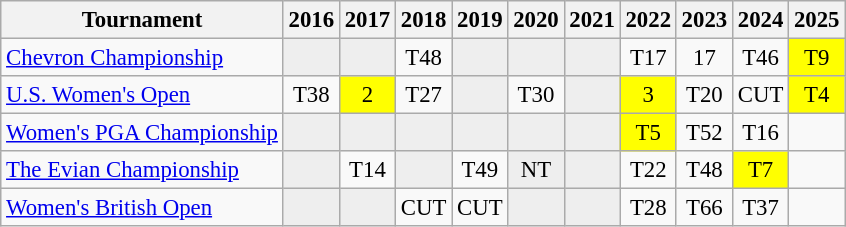<table class="wikitable" style="font-size:95%;text-align:center;">
<tr>
<th>Tournament</th>
<th>2016</th>
<th>2017</th>
<th>2018</th>
<th>2019</th>
<th>2020</th>
<th>2021</th>
<th>2022</th>
<th>2023</th>
<th>2024</th>
<th>2025</th>
</tr>
<tr>
<td align=left><a href='#'>Chevron Championship</a></td>
<td style="background:#eeeeee;"></td>
<td style="background:#eeeeee;"></td>
<td>T48</td>
<td style="background:#eeeeee;"></td>
<td style="background:#eeeeee;"></td>
<td style="background:#eeeeee;"></td>
<td>T17</td>
<td>17</td>
<td>T46</td>
<td style="background:yellow;">T9</td>
</tr>
<tr>
<td align=left><a href='#'>U.S. Women's Open</a></td>
<td>T38</td>
<td style="background:yellow;">2</td>
<td>T27</td>
<td style="background:#eeeeee;"></td>
<td>T30</td>
<td style="background:#eeeeee;"></td>
<td style="background:yellow;">3</td>
<td>T20</td>
<td>CUT</td>
<td style="background:yellow;">T4</td>
</tr>
<tr>
<td align=left><a href='#'>Women's PGA Championship</a></td>
<td style="background:#eeeeee;"></td>
<td style="background:#eeeeee;"></td>
<td style="background:#eeeeee;"></td>
<td style="background:#eeeeee;"></td>
<td style="background:#eeeeee;"></td>
<td style="background:#eeeeee;"></td>
<td style="background:yellow;">T5</td>
<td>T52</td>
<td>T16</td>
<td></td>
</tr>
<tr>
<td align=left><a href='#'>The Evian Championship</a></td>
<td style="background:#eeeeee;"></td>
<td>T14</td>
<td style="background:#eeeeee;"></td>
<td>T49</td>
<td style="background:#eeeeee;">NT</td>
<td style="background:#eeeeee;"></td>
<td>T22</td>
<td>T48</td>
<td style="background:yellow;">T7</td>
<td></td>
</tr>
<tr>
<td align=left><a href='#'>Women's British Open</a></td>
<td style="background:#eeeeee;"></td>
<td style="background:#eeeeee;"></td>
<td>CUT</td>
<td>CUT</td>
<td style="background:#eeeeee;"></td>
<td style="background:#eeeeee;"></td>
<td>T28</td>
<td>T66</td>
<td>T37</td>
<td></td>
</tr>
</table>
